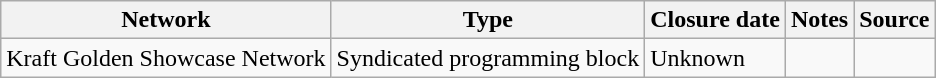<table class="wikitable sortable">
<tr>
<th>Network</th>
<th>Type</th>
<th>Closure date</th>
<th>Notes</th>
<th>Source</th>
</tr>
<tr>
<td>Kraft Golden Showcase Network</td>
<td>Syndicated programming block</td>
<td>Unknown</td>
<td></td>
<td></td>
</tr>
</table>
